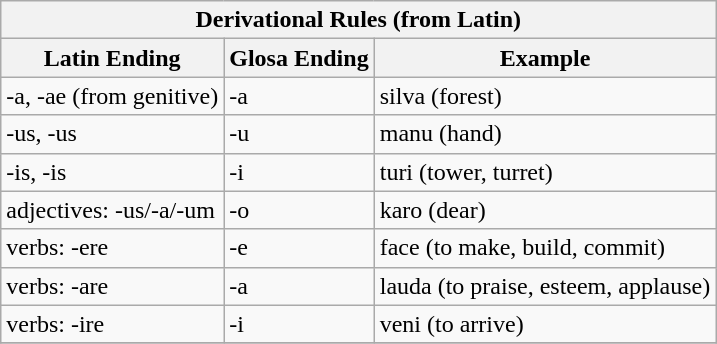<table class="wikitable">
<tr>
<th colspan="3"><strong>Derivational Rules (from Latin)</strong></th>
</tr>
<tr>
<th>Latin Ending</th>
<th>Glosa Ending</th>
<th>Example</th>
</tr>
<tr>
<td>-a, -ae (from genitive)</td>
<td>-a</td>
<td>silva (forest)</td>
</tr>
<tr>
<td>-us, -us</td>
<td>-u</td>
<td>manu (hand)</td>
</tr>
<tr>
<td>-is, -is</td>
<td>-i</td>
<td>turi (tower, turret)</td>
</tr>
<tr>
<td>adjectives: -us/-a/-um</td>
<td>-o</td>
<td>karo (dear)</td>
</tr>
<tr>
<td>verbs: -ere</td>
<td>-e</td>
<td>face (to make, build, commit)</td>
</tr>
<tr>
<td>verbs: -are</td>
<td>-a</td>
<td>lauda (to praise, esteem, applause)</td>
</tr>
<tr>
<td>verbs: -ire</td>
<td>-i</td>
<td>veni (to arrive)</td>
</tr>
<tr>
</tr>
</table>
